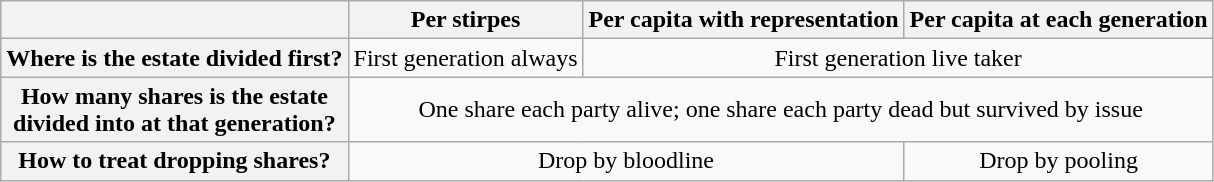<table class="wikitable" style="text-align: center">
<tr>
<th></th>
<th>Per stirpes</th>
<th>Per capita with representation</th>
<th>Per capita at each generation</th>
</tr>
<tr>
<th>Where is the estate divided first?</th>
<td>First generation always</td>
<td colspan=2>First generation live taker</td>
</tr>
<tr>
<th>How many shares is the estate<br> divided into at that generation?</th>
<td colspan=3>One share each party alive; one share each party dead but survived by issue</td>
</tr>
<tr>
<th>How to treat dropping shares?</th>
<td colspan=2>Drop by bloodline</td>
<td>Drop by pooling</td>
</tr>
</table>
